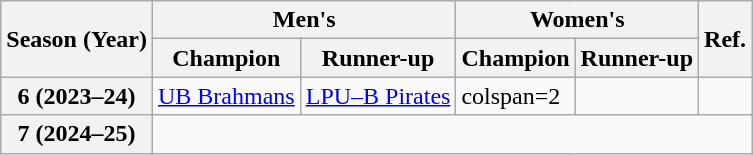<table class="wikitable">
<tr>
<th rowspan=2>Season (Year)</th>
<th colspan=2>Men's</th>
<th colspan=2>Women's</th>
<th rowspan=2>Ref.</th>
</tr>
<tr>
<th>Champion</th>
<th>Runner-up</th>
<th>Champion</th>
<th>Runner-up</th>
</tr>
<tr>
<th>6 (2023–24)</th>
<td><a href='#'>UB Brahmans</a></td>
<td><a href='#'>LPU–B Pirates</a></td>
<td>colspan=2 </td>
<td></td>
</tr>
<tr>
<th>7 (2024–25)</th>
<td align=center colspan=5></td>
</tr>
</table>
